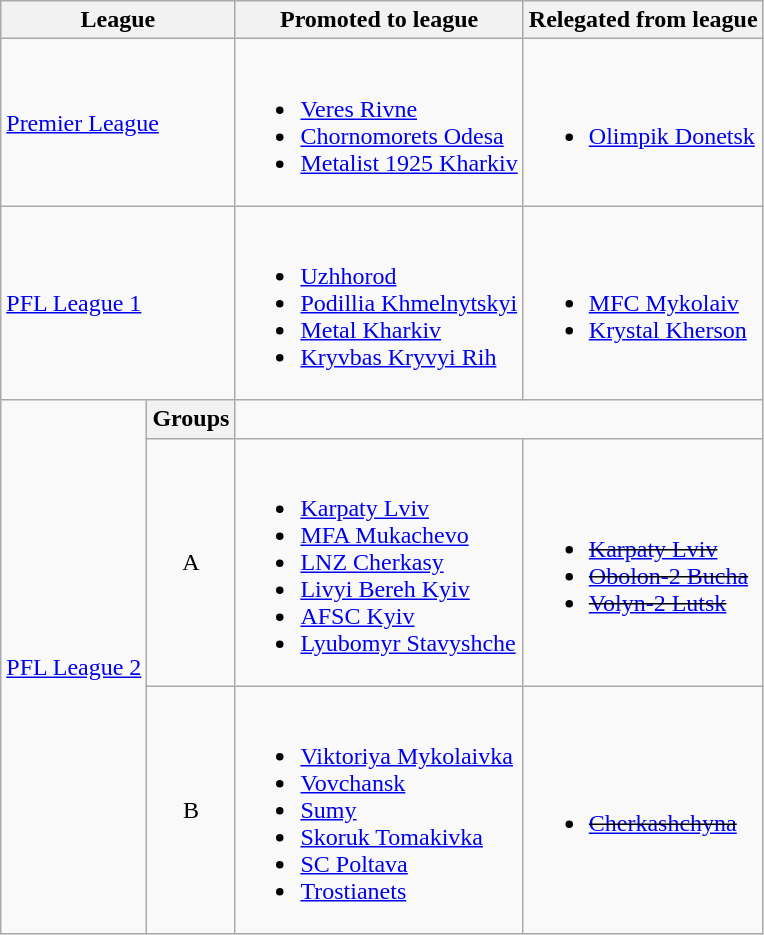<table class="wikitable">
<tr>
<th colspan=2>League</th>
<th>Promoted to league</th>
<th>Relegated from league</th>
</tr>
<tr>
<td colspan=2><a href='#'>Premier League</a></td>
<td><br><ul><li><a href='#'>Veres Rivne</a></li><li><a href='#'>Chornomorets Odesa</a></li><li><a href='#'>Metalist 1925 Kharkiv</a></li></ul></td>
<td><br><ul><li><a href='#'>Olimpik Donetsk</a></li></ul></td>
</tr>
<tr>
<td colspan=2><a href='#'>PFL League 1</a></td>
<td><br><ul><li><a href='#'>Uzhhorod</a></li><li><a href='#'>Podillia Khmelnytskyi</a></li><li><a href='#'>Metal Kharkiv</a></li><li><a href='#'>Kryvbas Kryvyi Rih</a></li></ul></td>
<td><br><ul><li><a href='#'>MFC Mykolaiv</a></li><li><a href='#'>Krystal Kherson</a></li></ul></td>
</tr>
<tr>
<td rowspan=3><a href='#'>PFL League 2</a></td>
<th>Groups</th>
<td colspan=2></td>
</tr>
<tr>
<td align=center>A</td>
<td><br><ul><li><a href='#'>Karpaty Lviv</a></li><li><a href='#'>MFA Mukachevo</a></li><li><a href='#'>LNZ Cherkasy</a></li><li><a href='#'>Livyi Bereh Kyiv</a></li><li><a href='#'>AFSC Kyiv</a></li><li><a href='#'>Lyubomyr Stavyshche</a></li></ul></td>
<td><br><ul><li><del><a href='#'>Karpaty Lviv</a></del></li><li><del><a href='#'>Obolon-2 Bucha</a></del></li><li><del><a href='#'>Volyn-2 Lutsk</a></del></li></ul></td>
</tr>
<tr>
<td align=center>B</td>
<td><br><ul><li><a href='#'>Viktoriya Mykolaivka</a></li><li><a href='#'>Vovchansk</a></li><li><a href='#'>Sumy</a></li><li><a href='#'>Skoruk Tomakivka</a></li><li><a href='#'>SC Poltava</a></li><li><a href='#'>Trostianets</a></li></ul></td>
<td><br><ul><li><del><a href='#'>Cherkashchyna</a></del></li></ul></td>
</tr>
</table>
